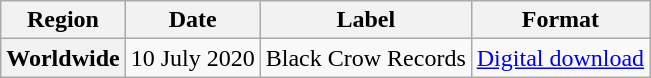<table class="wikitable plainrowheaders">
<tr>
<th scope="col">Region</th>
<th scope="col">Date</th>
<th scope="col">Label</th>
<th scope="col">Format</th>
</tr>
<tr>
<th scope="row">Worldwide</th>
<td>10 July 2020</td>
<td>Black Crow Records</td>
<td><a href='#'>Digital download</a></td>
</tr>
</table>
